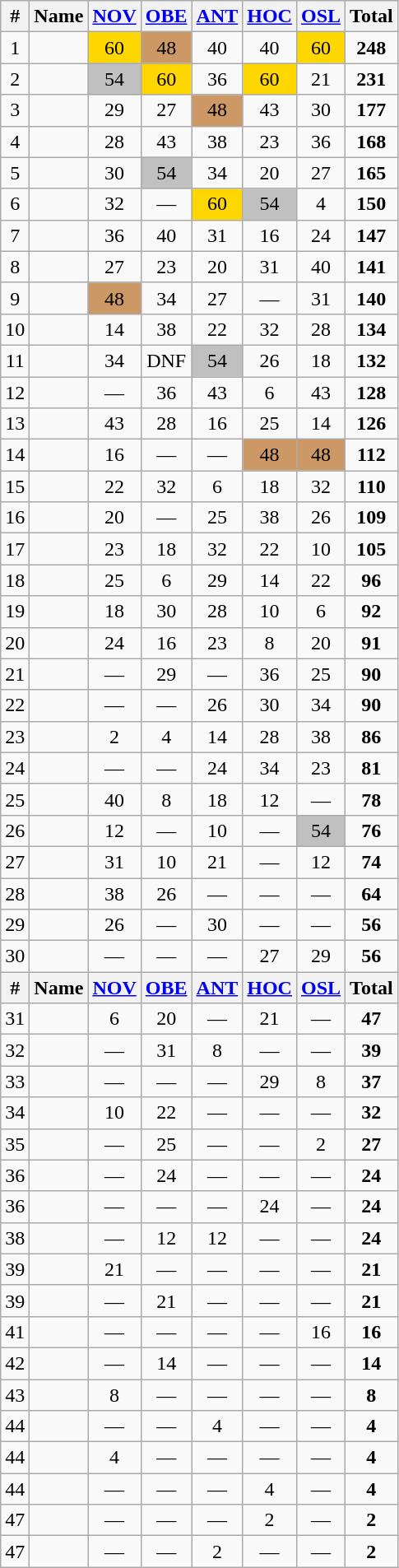<table class="wikitable sortable" style="text-align:center;">
<tr>
<th>#</th>
<th>Name</th>
<th><a href='#'>NOV</a></th>
<th><a href='#'>OBE</a></th>
<th><a href='#'>ANT</a></th>
<th><a href='#'>HOC</a></th>
<th><a href='#'>OSL</a></th>
<th><strong>Total</strong> </th>
</tr>
<tr>
<td>1</td>
<td align="left"></td>
<td bgcolor="gold">60</td>
<td bgcolor="CC9966">48</td>
<td>40</td>
<td>40</td>
<td bgcolor="gold">60</td>
<td><strong>248</strong></td>
</tr>
<tr>
<td>2</td>
<td align="left"></td>
<td bgcolor="silver">54</td>
<td bgcolor="gold">60</td>
<td>36</td>
<td bgcolor="gold">60</td>
<td>21</td>
<td><strong>231</strong></td>
</tr>
<tr>
<td>3</td>
<td align="left"></td>
<td>29</td>
<td>27</td>
<td bgcolor="CC9966">48</td>
<td>43</td>
<td>30</td>
<td><strong>177</strong></td>
</tr>
<tr>
<td>4</td>
<td align="left"></td>
<td>28</td>
<td>43</td>
<td>38</td>
<td>23</td>
<td>36</td>
<td><strong>168</strong></td>
</tr>
<tr>
<td>5</td>
<td align="left"></td>
<td>30</td>
<td bgcolor="silver">54</td>
<td>34</td>
<td>20</td>
<td>27</td>
<td><strong>165</strong></td>
</tr>
<tr>
<td>6</td>
<td align="left"></td>
<td>32</td>
<td>—</td>
<td bgcolor="gold">60</td>
<td bgcolor="silver">54</td>
<td>4</td>
<td><strong>150</strong></td>
</tr>
<tr>
<td>7</td>
<td align="left"></td>
<td>36</td>
<td>40</td>
<td>31</td>
<td>16</td>
<td>24</td>
<td><strong>147</strong></td>
</tr>
<tr>
<td>8</td>
<td align="left"></td>
<td>27</td>
<td>23</td>
<td>20</td>
<td>31</td>
<td>40</td>
<td><strong>141</strong></td>
</tr>
<tr>
<td>9</td>
<td align="left"></td>
<td bgcolor="CC9966">48</td>
<td>34</td>
<td>27</td>
<td>—</td>
<td>31</td>
<td><strong>140</strong></td>
</tr>
<tr>
<td>10</td>
<td align="left"></td>
<td>14</td>
<td>38</td>
<td>22</td>
<td>32</td>
<td>28</td>
<td><strong>134</strong></td>
</tr>
<tr>
<td>11</td>
<td align="left"></td>
<td>34</td>
<td>DNF</td>
<td bgcolor="silver">54</td>
<td>26</td>
<td>18</td>
<td><strong>132</strong></td>
</tr>
<tr>
<td>12</td>
<td align="left"></td>
<td>—</td>
<td>36</td>
<td>43</td>
<td>6</td>
<td>43</td>
<td><strong>128</strong></td>
</tr>
<tr>
<td>13</td>
<td align="left"></td>
<td>43</td>
<td>28</td>
<td>16</td>
<td>25</td>
<td>14</td>
<td><strong>126</strong></td>
</tr>
<tr>
<td>14</td>
<td align="left"></td>
<td>16</td>
<td>—</td>
<td>—</td>
<td bgcolor="CC9966">48</td>
<td bgcolor="CC9966">48</td>
<td><strong>112</strong></td>
</tr>
<tr>
<td>15</td>
<td align="left"></td>
<td>22</td>
<td>32</td>
<td>6</td>
<td>18</td>
<td>32</td>
<td><strong>110</strong></td>
</tr>
<tr>
<td>16</td>
<td align="left"></td>
<td>20</td>
<td>—</td>
<td>25</td>
<td>38</td>
<td>26</td>
<td><strong>109</strong></td>
</tr>
<tr>
<td>17</td>
<td align="left"></td>
<td>23</td>
<td>18</td>
<td>32</td>
<td>22</td>
<td>10</td>
<td><strong>105</strong></td>
</tr>
<tr>
<td>18</td>
<td align="left"></td>
<td>25</td>
<td>6</td>
<td>29</td>
<td>14</td>
<td>22</td>
<td><strong>96</strong></td>
</tr>
<tr>
<td>19</td>
<td align="left"></td>
<td>18</td>
<td>30</td>
<td>28</td>
<td>10</td>
<td>6</td>
<td><strong>92</strong></td>
</tr>
<tr>
<td>20</td>
<td align="left"></td>
<td>24</td>
<td>16</td>
<td>23</td>
<td>8</td>
<td>20</td>
<td><strong>91</strong></td>
</tr>
<tr>
<td>21</td>
<td align="left"></td>
<td>—</td>
<td>29</td>
<td>—</td>
<td>36</td>
<td>25</td>
<td><strong>90</strong></td>
</tr>
<tr>
<td>22</td>
<td align="left"></td>
<td>—</td>
<td>—</td>
<td>26</td>
<td>30</td>
<td>34</td>
<td><strong>90</strong></td>
</tr>
<tr>
<td>23</td>
<td align="left"></td>
<td>2</td>
<td>4</td>
<td>14</td>
<td>28</td>
<td>38</td>
<td><strong>86</strong></td>
</tr>
<tr>
<td>24</td>
<td align="left"></td>
<td>—</td>
<td>—</td>
<td>24</td>
<td>34</td>
<td>23</td>
<td><strong>81</strong></td>
</tr>
<tr>
<td>25</td>
<td align="left"></td>
<td>40</td>
<td>8</td>
<td>18</td>
<td>12</td>
<td>—</td>
<td><strong>78</strong></td>
</tr>
<tr>
<td>26</td>
<td align="left"></td>
<td>12</td>
<td>—</td>
<td>10</td>
<td>—</td>
<td bgcolor="silver">54</td>
<td><strong>76</strong></td>
</tr>
<tr>
<td>27</td>
<td align="left"></td>
<td>31</td>
<td>10</td>
<td>21</td>
<td>—</td>
<td>12</td>
<td><strong>74</strong></td>
</tr>
<tr>
<td>28</td>
<td align="left"></td>
<td>38</td>
<td>26</td>
<td>—</td>
<td>—</td>
<td>—</td>
<td><strong>64</strong></td>
</tr>
<tr>
<td>29</td>
<td align="left"></td>
<td>26</td>
<td>—</td>
<td>30</td>
<td>—</td>
<td>—</td>
<td><strong>56</strong></td>
</tr>
<tr>
<td>30</td>
<td align="left"></td>
<td>—</td>
<td>—</td>
<td>—</td>
<td>27</td>
<td>29</td>
<td><strong>56</strong></td>
</tr>
<tr>
<th>#</th>
<th>Name</th>
<th><a href='#'>NOV</a></th>
<th><a href='#'>OBE</a></th>
<th><a href='#'>ANT</a></th>
<th><a href='#'>HOC</a></th>
<th><a href='#'>OSL</a></th>
<th><strong>Total</strong></th>
</tr>
<tr>
<td>31</td>
<td align="left"></td>
<td>6</td>
<td>20</td>
<td>—</td>
<td>21</td>
<td>—</td>
<td><strong>47</strong></td>
</tr>
<tr>
<td>32</td>
<td align="left"></td>
<td>—</td>
<td>31</td>
<td>8</td>
<td>—</td>
<td>—</td>
<td><strong>39</strong></td>
</tr>
<tr>
<td>33</td>
<td align="left"></td>
<td>—</td>
<td>—</td>
<td>—</td>
<td>29</td>
<td>8</td>
<td><strong>37</strong></td>
</tr>
<tr>
<td>34</td>
<td align="left"></td>
<td>10</td>
<td>22</td>
<td>—</td>
<td>—</td>
<td>—</td>
<td><strong>32</strong></td>
</tr>
<tr>
<td>35</td>
<td align="left"></td>
<td>—</td>
<td>25</td>
<td>—</td>
<td>—</td>
<td>2</td>
<td><strong>27</strong></td>
</tr>
<tr>
<td>36</td>
<td align="left"></td>
<td>—</td>
<td>24</td>
<td>—</td>
<td>—</td>
<td>—</td>
<td><strong>24</strong></td>
</tr>
<tr>
<td>36</td>
<td align="left"></td>
<td>—</td>
<td>—</td>
<td>—</td>
<td>24</td>
<td>—</td>
<td><strong>24</strong></td>
</tr>
<tr>
<td>38</td>
<td align="left"></td>
<td>—</td>
<td>12</td>
<td>12</td>
<td>—</td>
<td>—</td>
<td><strong>24</strong></td>
</tr>
<tr>
<td>39</td>
<td align="left"></td>
<td>21</td>
<td>—</td>
<td>—</td>
<td>—</td>
<td>—</td>
<td><strong>21</strong></td>
</tr>
<tr>
<td>39</td>
<td align="left"></td>
<td>—</td>
<td>21</td>
<td>—</td>
<td>—</td>
<td>—</td>
<td><strong>21</strong></td>
</tr>
<tr>
<td>41</td>
<td align="left"></td>
<td>—</td>
<td>—</td>
<td>—</td>
<td>—</td>
<td>16</td>
<td><strong>16</strong></td>
</tr>
<tr>
<td>42</td>
<td align="left"></td>
<td>—</td>
<td>14</td>
<td>—</td>
<td>—</td>
<td>—</td>
<td><strong>14</strong></td>
</tr>
<tr>
<td>43</td>
<td align="left"></td>
<td>8</td>
<td>—</td>
<td>—</td>
<td>—</td>
<td>—</td>
<td><strong>8</strong></td>
</tr>
<tr>
<td>44</td>
<td align="left"></td>
<td>—</td>
<td>—</td>
<td>4</td>
<td>—</td>
<td>—</td>
<td><strong>4</strong></td>
</tr>
<tr>
<td>44</td>
<td align="left"></td>
<td>4</td>
<td>—</td>
<td>—</td>
<td>—</td>
<td>—</td>
<td><strong>4</strong></td>
</tr>
<tr>
<td>44</td>
<td align="left"></td>
<td>—</td>
<td>—</td>
<td>—</td>
<td>4</td>
<td>—</td>
<td><strong>4</strong></td>
</tr>
<tr>
<td>47</td>
<td align="left"></td>
<td>—</td>
<td>—</td>
<td>—</td>
<td>2</td>
<td>—</td>
<td><strong>2</strong></td>
</tr>
<tr>
<td>47</td>
<td align="left"></td>
<td>—</td>
<td>—</td>
<td>2</td>
<td>—</td>
<td>—</td>
<td><strong>2</strong></td>
</tr>
</table>
